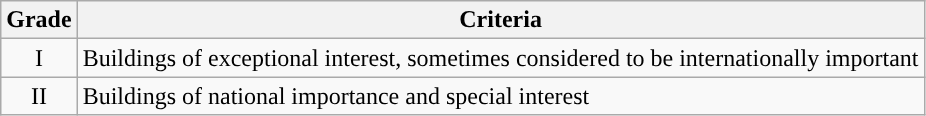<table class="wikitable">
<tr>
<th>Grade</th>
<th>Criteria</th>
</tr>
<tr>
<td align="center" >I</td>
<td>Buildings of exceptional interest, sometimes considered to be internationally important</td>
</tr>
<tr>
<td align="center" >II</td>
<td>Buildings of national importance and special interest</td>
</tr>
</table>
